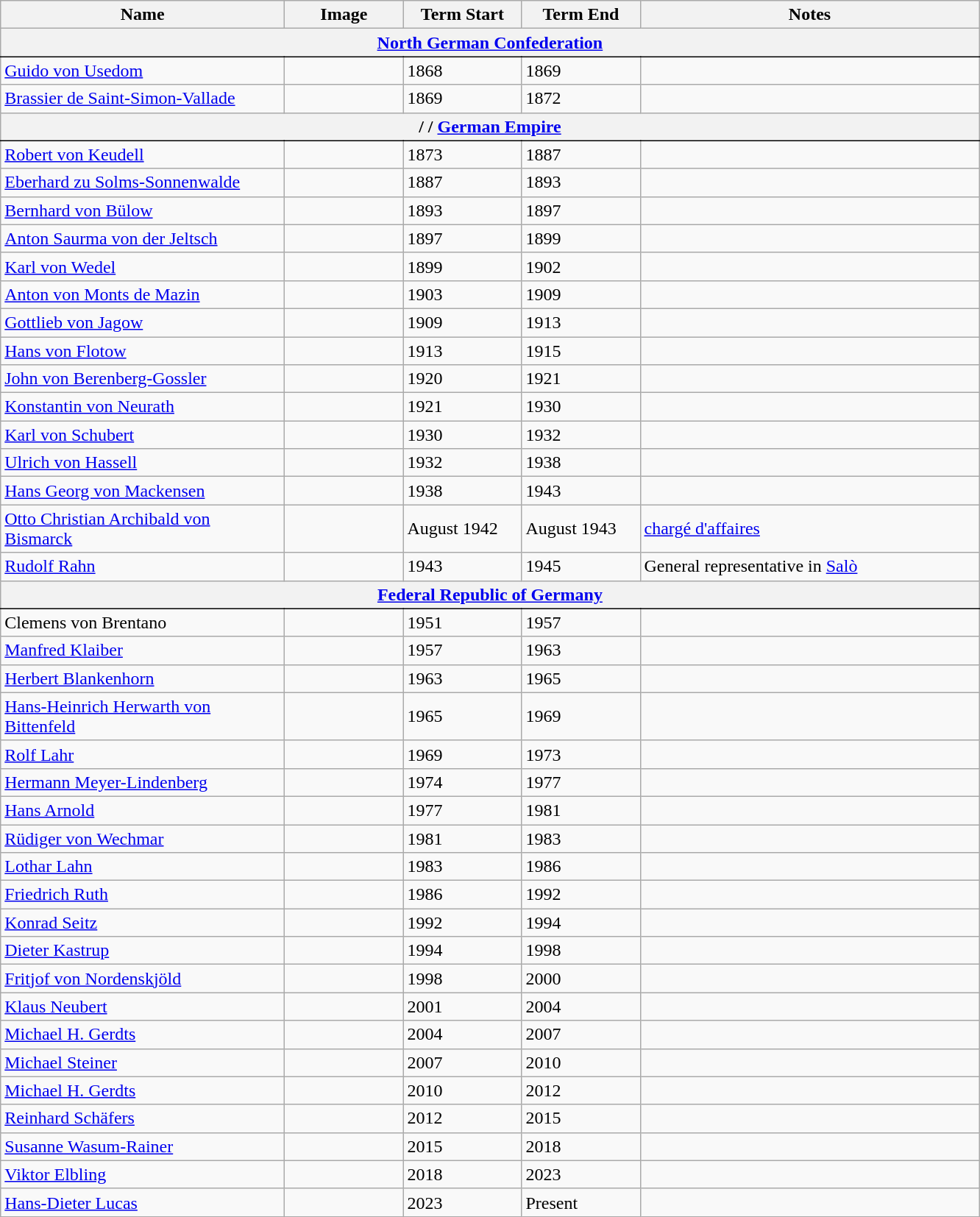<table class="wikitable">
<tr class="hintergrundfarbe5">
<th width="250">Name</th>
<th width="100">Image</th>
<th width="100">Term Start</th>
<th width="100">Term End</th>
<th width="300">Notes</th>
</tr>
<tr>
<th colspan="5" style="border-bottom: 1pt black solid; border-top: 1pt black solid;"> <a href='#'>North German Confederation</a></th>
</tr>
<tr>
<td><a href='#'>Guido von Usedom</a></td>
<td></td>
<td>1868</td>
<td>1869</td>
<td></td>
</tr>
<tr>
<td><a href='#'>Brassier de Saint-Simon-Vallade</a></td>
<td></td>
<td>1869</td>
<td>1872</td>
<td></td>
</tr>
<tr>
<th colspan="5" style="border-bottom: 1pt black solid; border-top: 1pt black solid;"> /  /  <a href='#'>German Empire</a></th>
</tr>
<tr>
<td><a href='#'>Robert von Keudell</a></td>
<td></td>
<td>1873</td>
<td>1887</td>
<td></td>
</tr>
<tr>
<td><a href='#'>Eberhard zu Solms-Sonnenwalde</a></td>
<td></td>
<td>1887</td>
<td>1893</td>
<td></td>
</tr>
<tr>
<td><a href='#'>Bernhard von Bülow</a></td>
<td></td>
<td>1893</td>
<td>1897</td>
<td></td>
</tr>
<tr>
<td><a href='#'>Anton Saurma von der Jeltsch</a></td>
<td></td>
<td>1897</td>
<td>1899</td>
<td></td>
</tr>
<tr>
<td><a href='#'>Karl von Wedel</a></td>
<td></td>
<td>1899</td>
<td>1902</td>
<td></td>
</tr>
<tr>
<td><a href='#'>Anton von Monts de Mazin</a></td>
<td></td>
<td>1903</td>
<td>1909</td>
<td></td>
</tr>
<tr>
<td><a href='#'>Gottlieb von Jagow</a></td>
<td></td>
<td>1909</td>
<td>1913</td>
<td></td>
</tr>
<tr>
<td><a href='#'>Hans von Flotow</a></td>
<td></td>
<td>1913</td>
<td>1915</td>
<td></td>
</tr>
<tr>
<td><a href='#'>John von Berenberg-Gossler</a></td>
<td></td>
<td>1920</td>
<td>1921</td>
<td></td>
</tr>
<tr>
<td><a href='#'>Konstantin von Neurath</a></td>
<td></td>
<td>1921</td>
<td>1930</td>
<td></td>
</tr>
<tr>
<td><a href='#'>Karl von Schubert</a></td>
<td></td>
<td>1930</td>
<td>1932</td>
<td></td>
</tr>
<tr>
<td><a href='#'>Ulrich von Hassell</a></td>
<td></td>
<td>1932</td>
<td>1938</td>
<td></td>
</tr>
<tr>
<td><a href='#'>Hans Georg von Mackensen</a></td>
<td></td>
<td>1938</td>
<td>1943</td>
<td></td>
</tr>
<tr>
<td><a href='#'>Otto Christian Archibald von Bismarck</a></td>
<td></td>
<td>August 1942</td>
<td>August 1943</td>
<td><a href='#'>chargé d'affaires</a></td>
</tr>
<tr>
<td><a href='#'>Rudolf Rahn</a></td>
<td></td>
<td>1943</td>
<td>1945</td>
<td>General representative in <a href='#'>Salò</a></td>
</tr>
<tr>
<th colspan="5" style="border-bottom: 1pt black solid; border-top: 1pt black solid;"> <a href='#'>Federal Republic of Germany</a></th>
</tr>
<tr>
<td>Clemens von Brentano</td>
<td></td>
<td>1951</td>
<td>1957</td>
<td></td>
</tr>
<tr>
<td><a href='#'>Manfred Klaiber</a></td>
<td></td>
<td>1957</td>
<td>1963</td>
<td></td>
</tr>
<tr>
<td><a href='#'>Herbert Blankenhorn</a></td>
<td></td>
<td>1963</td>
<td>1965</td>
<td></td>
</tr>
<tr>
<td><a href='#'>Hans-Heinrich Herwarth von Bittenfeld</a></td>
<td></td>
<td>1965</td>
<td>1969</td>
<td></td>
</tr>
<tr>
<td><a href='#'>Rolf Lahr</a></td>
<td></td>
<td>1969</td>
<td>1973</td>
<td></td>
</tr>
<tr>
<td><a href='#'>Hermann Meyer-Lindenberg</a></td>
<td></td>
<td>1974</td>
<td>1977</td>
<td></td>
</tr>
<tr>
<td><a href='#'>Hans Arnold</a></td>
<td></td>
<td>1977</td>
<td>1981</td>
<td></td>
</tr>
<tr>
<td><a href='#'>Rüdiger von Wechmar</a></td>
<td></td>
<td>1981</td>
<td>1983</td>
<td></td>
</tr>
<tr>
<td><a href='#'>Lothar Lahn</a></td>
<td></td>
<td>1983</td>
<td>1986</td>
<td></td>
</tr>
<tr>
<td><a href='#'>Friedrich Ruth</a></td>
<td></td>
<td>1986</td>
<td>1992</td>
<td></td>
</tr>
<tr>
<td><a href='#'>Konrad Seitz</a></td>
<td></td>
<td>1992</td>
<td>1994</td>
<td></td>
</tr>
<tr>
<td><a href='#'>Dieter Kastrup</a></td>
<td></td>
<td>1994</td>
<td>1998</td>
<td></td>
</tr>
<tr>
<td><a href='#'>Fritjof von Nordenskjöld</a></td>
<td></td>
<td>1998</td>
<td>2000</td>
<td></td>
</tr>
<tr>
<td><a href='#'>Klaus Neubert</a></td>
<td></td>
<td>2001</td>
<td>2004</td>
<td></td>
</tr>
<tr>
<td><a href='#'>Michael H. Gerdts</a></td>
<td></td>
<td>2004</td>
<td>2007</td>
<td></td>
</tr>
<tr>
<td><a href='#'>Michael Steiner</a></td>
<td></td>
<td>2007</td>
<td>2010</td>
<td></td>
</tr>
<tr>
<td><a href='#'>Michael H. Gerdts</a></td>
<td></td>
<td>2010</td>
<td>2012</td>
<td></td>
</tr>
<tr>
<td><a href='#'>Reinhard Schäfers</a></td>
<td></td>
<td>2012</td>
<td>2015</td>
<td></td>
</tr>
<tr>
<td><a href='#'>Susanne Wasum-Rainer</a></td>
<td></td>
<td>2015</td>
<td>2018</td>
<td></td>
</tr>
<tr>
<td><a href='#'>Viktor Elbling</a></td>
<td></td>
<td>2018</td>
<td>2023</td>
<td></td>
</tr>
<tr>
<td><a href='#'>Hans-Dieter Lucas</a></td>
<td></td>
<td>2023</td>
<td>Present</td>
<td></td>
</tr>
</table>
